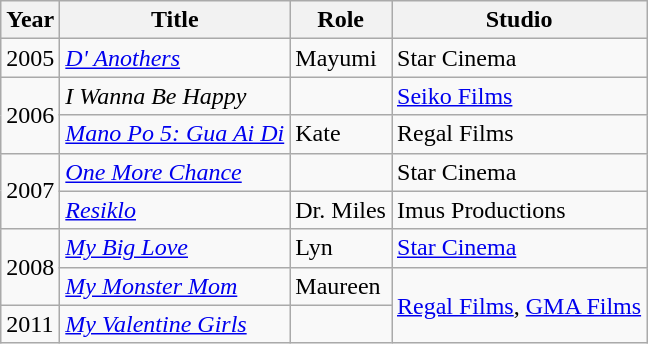<table class="wikitable" style="font-size: 100%;">
<tr>
<th>Year</th>
<th>Title</th>
<th>Role</th>
<th>Studio</th>
</tr>
<tr>
<td>2005</td>
<td><em><a href='#'>D' Anothers</a></em></td>
<td>Mayumi</td>
<td>Star Cinema</td>
</tr>
<tr>
<td rowspan=2>2006</td>
<td><em>I Wanna Be Happy</em></td>
<td></td>
<td><a href='#'>Seiko Films</a></td>
</tr>
<tr>
<td><em><a href='#'>Mano Po 5: Gua Ai Di</a></em></td>
<td>Kate</td>
<td>Regal Films</td>
</tr>
<tr>
<td rowspan=2>2007</td>
<td><em><a href='#'>One More Chance</a></em></td>
<td></td>
<td>Star Cinema</td>
</tr>
<tr>
<td><em><a href='#'>Resiklo</a></em></td>
<td>Dr. Miles</td>
<td>Imus Productions</td>
</tr>
<tr>
<td rowspan=2>2008</td>
<td><em><a href='#'>My Big Love</a></em></td>
<td>Lyn</td>
<td><a href='#'>Star Cinema</a></td>
</tr>
<tr>
<td><em><a href='#'>My Monster Mom</a></em></td>
<td>Maureen</td>
<td rowspan=2><a href='#'>Regal Films</a>, <a href='#'>GMA Films</a></td>
</tr>
<tr>
<td>2011</td>
<td><em><a href='#'>My Valentine Girls</a></em></td>
<td></td>
</tr>
</table>
